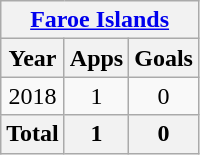<table class="wikitable" style="text-align:center">
<tr>
<th colspan=3><a href='#'>Faroe Islands</a></th>
</tr>
<tr>
<th>Year</th>
<th>Apps</th>
<th>Goals</th>
</tr>
<tr>
<td>2018</td>
<td>1</td>
<td>0</td>
</tr>
<tr>
<th>Total</th>
<th>1</th>
<th>0</th>
</tr>
</table>
